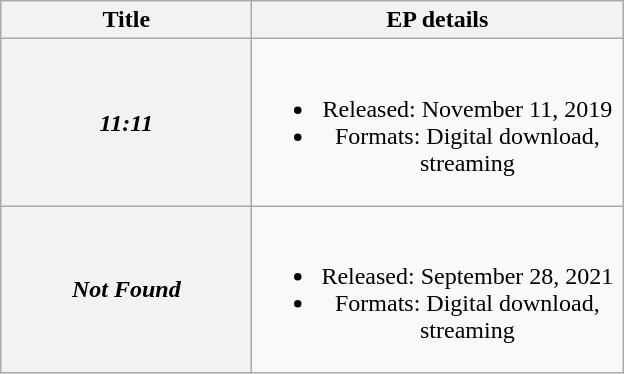<table class="wikitable plainrowheaders" style="text-align:center;">
<tr>
<th scope="col" style="width:10em;">Title</th>
<th scope="col" style="width:15em;">EP details</th>
</tr>
<tr>
<th scope="row"><em>11:11</em></th>
<td><br><ul><li>Released: November 11, 2019</li><li>Formats: Digital download, streaming</li></ul></td>
</tr>
<tr>
<th scope="row"><em>Not Found</em></th>
<td><br><ul><li>Released: September 28, 2021</li><li>Formats: Digital download, streaming</li></ul></td>
</tr>
</table>
